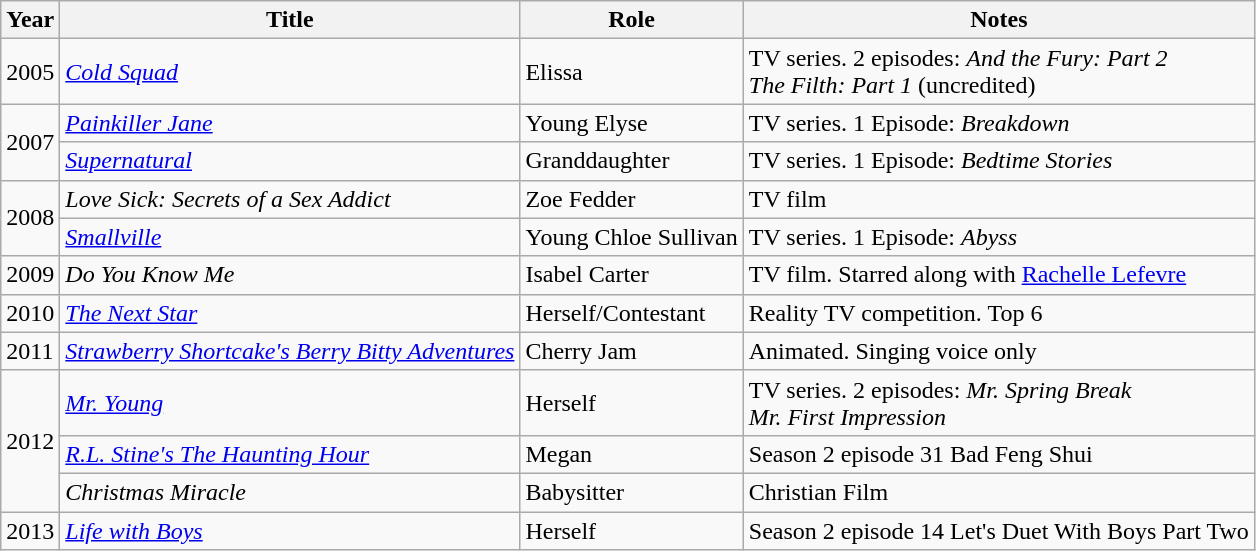<table class="wikitable sortable">
<tr>
<th>Year</th>
<th>Title</th>
<th>Role</th>
<th class="unsortable">Notes</th>
</tr>
<tr>
<td>2005</td>
<td><em><a href='#'>Cold Squad</a></em></td>
<td>Elissa</td>
<td>TV series. 2 episodes: <em>And the Fury: Part 2</em><br><em>The Filth: Part 1</em> (uncredited)</td>
</tr>
<tr>
<td rowspan=2>2007</td>
<td><em><a href='#'>Painkiller Jane</a></em></td>
<td>Young Elyse</td>
<td>TV series. 1 Episode: <em>Breakdown</em></td>
</tr>
<tr>
<td><em><a href='#'>Supernatural</a></em></td>
<td>Granddaughter</td>
<td>TV series. 1 Episode: <em>Bedtime Stories</em></td>
</tr>
<tr>
<td rowspan=2>2008</td>
<td><em>Love Sick: Secrets of a Sex Addict</em></td>
<td>Zoe Fedder</td>
<td>TV film</td>
</tr>
<tr>
<td><em><a href='#'>Smallville</a></em></td>
<td>Young Chloe Sullivan</td>
<td>TV series. 1 Episode: <em>Abyss</em></td>
</tr>
<tr>
<td>2009</td>
<td><em>Do You Know Me</em></td>
<td>Isabel Carter</td>
<td>TV film. Starred along with <a href='#'>Rachelle Lefevre</a></td>
</tr>
<tr>
<td>2010</td>
<td data-sort-value="Next Star, The"><em><a href='#'>The Next Star</a></em></td>
<td>Herself/Contestant</td>
<td>Reality TV competition. Top 6</td>
</tr>
<tr>
<td>2011</td>
<td><em><a href='#'>Strawberry Shortcake's Berry Bitty Adventures</a></em></td>
<td>Cherry Jam</td>
<td>Animated. Singing voice only</td>
</tr>
<tr>
<td rowspan=3>2012</td>
<td><em><a href='#'>Mr. Young</a></em></td>
<td>Herself</td>
<td>TV series. 2 episodes: <em>Mr. Spring Break</em><br><em>Mr. First Impression</em></td>
</tr>
<tr>
<td><em><a href='#'>R.L. Stine's The Haunting Hour</a></em></td>
<td>Megan</td>
<td>Season 2 episode 31 Bad Feng Shui</td>
</tr>
<tr>
<td><em>Christmas Miracle</em></td>
<td>Babysitter</td>
<td>Christian Film</td>
</tr>
<tr>
<td>2013</td>
<td><em><a href='#'>Life with Boys</a></em></td>
<td>Herself</td>
<td>Season 2 episode 14 Let's Duet With Boys Part Two</td>
</tr>
</table>
